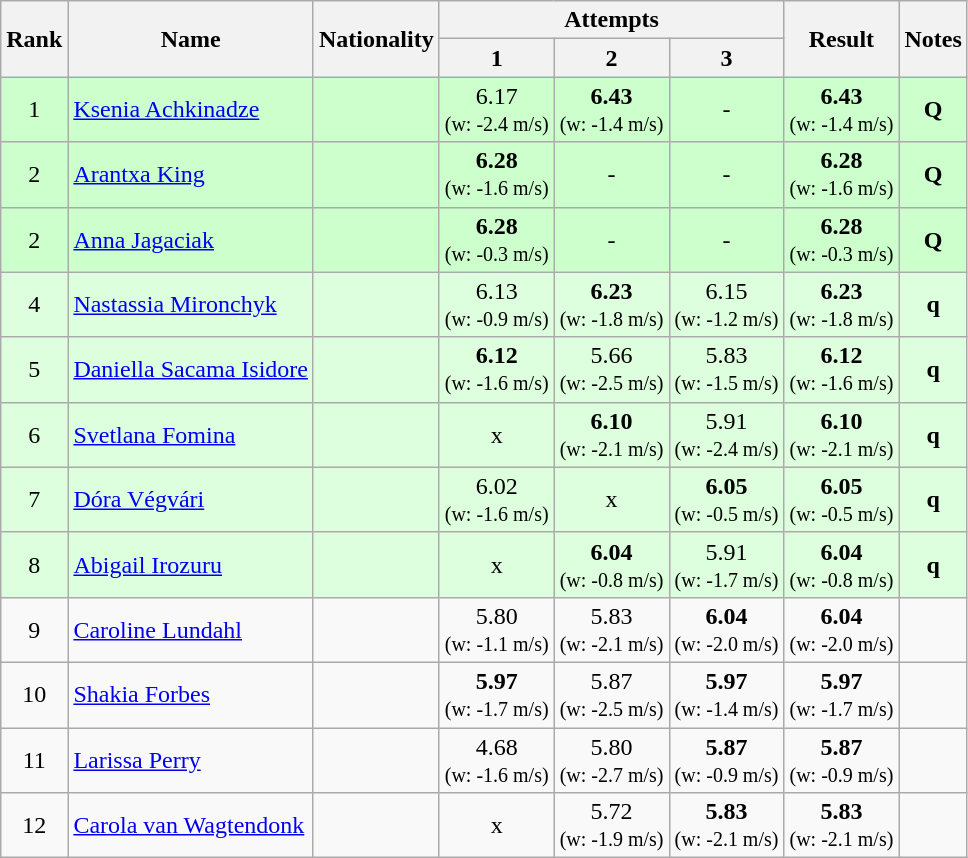<table class="wikitable sortable" style="text-align:center">
<tr>
<th rowspan=2>Rank</th>
<th rowspan=2>Name</th>
<th rowspan=2>Nationality</th>
<th colspan=3>Attempts</th>
<th rowspan=2>Result</th>
<th rowspan=2>Notes</th>
</tr>
<tr>
<th>1</th>
<th>2</th>
<th>3</th>
</tr>
<tr bgcolor=ccffcc>
<td>1</td>
<td align=left><a href='#'>Ksenia Achkinadze</a></td>
<td align=left></td>
<td>6.17<br><small>(w: -2.4 m/s)</small></td>
<td><strong>6.43</strong><br><small>(w: -1.4 m/s)</small></td>
<td>-</td>
<td><strong>6.43</strong> <br><small>(w: -1.4 m/s)</small></td>
<td><strong>Q</strong></td>
</tr>
<tr bgcolor=ccffcc>
<td>2</td>
<td align=left><a href='#'>Arantxa King</a></td>
<td align=left></td>
<td><strong>6.28</strong><br><small>(w: -1.6 m/s)</small></td>
<td>-</td>
<td>-</td>
<td><strong>6.28</strong> <br><small>(w: -1.6 m/s)</small></td>
<td><strong>Q</strong></td>
</tr>
<tr bgcolor=ccffcc>
<td>2</td>
<td align=left><a href='#'>Anna Jagaciak</a></td>
<td align=left></td>
<td><strong>6.28</strong><br><small>(w: -0.3 m/s)</small></td>
<td>-</td>
<td>-</td>
<td><strong>6.28</strong> <br><small>(w: -0.3 m/s)</small></td>
<td><strong>Q</strong></td>
</tr>
<tr bgcolor=ddffdd>
<td>4</td>
<td align=left><a href='#'>Nastassia Mironchyk</a></td>
<td align=left></td>
<td>6.13<br><small>(w: -0.9 m/s)</small></td>
<td><strong>6.23</strong><br><small>(w: -1.8 m/s)</small></td>
<td>6.15<br><small>(w: -1.2 m/s)</small></td>
<td><strong>6.23</strong> <br><small>(w: -1.8 m/s)</small></td>
<td><strong>q</strong></td>
</tr>
<tr bgcolor=ddffdd>
<td>5</td>
<td align=left><a href='#'>Daniella Sacama Isidore</a></td>
<td align=left></td>
<td><strong>6.12</strong><br><small>(w: -1.6 m/s)</small></td>
<td>5.66<br><small>(w: -2.5 m/s)</small></td>
<td>5.83<br><small>(w: -1.5 m/s)</small></td>
<td><strong>6.12</strong> <br><small>(w: -1.6 m/s)</small></td>
<td><strong>q</strong></td>
</tr>
<tr bgcolor=ddffdd>
<td>6</td>
<td align=left><a href='#'>Svetlana Fomina</a></td>
<td align=left></td>
<td>x</td>
<td><strong>6.10</strong><br><small>(w: -2.1 m/s)</small></td>
<td>5.91<br><small>(w: -2.4 m/s)</small></td>
<td><strong>6.10</strong> <br><small>(w: -2.1 m/s)</small></td>
<td><strong>q</strong></td>
</tr>
<tr bgcolor=ddffdd>
<td>7</td>
<td align=left><a href='#'>Dóra Végvári</a></td>
<td align=left></td>
<td>6.02<br><small>(w: -1.6 m/s)</small></td>
<td>x</td>
<td><strong>6.05</strong><br><small>(w: -0.5 m/s)</small></td>
<td><strong>6.05</strong> <br><small>(w: -0.5 m/s)</small></td>
<td><strong>q</strong></td>
</tr>
<tr bgcolor=ddffdd>
<td>8</td>
<td align=left><a href='#'>Abigail Irozuru</a></td>
<td align=left></td>
<td>x</td>
<td><strong>6.04</strong><br><small>(w: -0.8 m/s)</small></td>
<td>5.91<br><small>(w: -1.7 m/s)</small></td>
<td><strong>6.04</strong> <br><small>(w: -0.8 m/s)</small></td>
<td><strong>q</strong></td>
</tr>
<tr>
<td>9</td>
<td align=left><a href='#'>Caroline Lundahl</a></td>
<td align=left></td>
<td>5.80<br><small>(w: -1.1 m/s)</small></td>
<td>5.83<br><small>(w: -2.1 m/s)</small></td>
<td><strong>6.04</strong><br><small>(w: -2.0 m/s)</small></td>
<td><strong>6.04</strong> <br><small>(w: -2.0 m/s)</small></td>
<td></td>
</tr>
<tr>
<td>10</td>
<td align=left><a href='#'>Shakia Forbes</a></td>
<td align=left></td>
<td><strong>5.97</strong><br><small>(w: -1.7 m/s)</small></td>
<td>5.87<br><small>(w: -2.5 m/s)</small></td>
<td><strong>5.97</strong><br><small>(w: -1.4 m/s)</small></td>
<td><strong>5.97</strong> <br><small>(w: -1.7 m/s)</small></td>
<td></td>
</tr>
<tr>
<td>11</td>
<td align=left><a href='#'>Larissa Perry</a></td>
<td align=left></td>
<td>4.68<br><small>(w: -1.6 m/s)</small></td>
<td>5.80<br><small>(w: -2.7 m/s)</small></td>
<td><strong>5.87</strong><br><small>(w: -0.9 m/s)</small></td>
<td><strong>5.87</strong> <br><small>(w: -0.9 m/s)</small></td>
<td></td>
</tr>
<tr>
<td>12</td>
<td align=left><a href='#'>Carola van Wagtendonk</a></td>
<td align=left></td>
<td>x</td>
<td>5.72<br><small>(w: -1.9 m/s)</small></td>
<td><strong>5.83</strong><br><small>(w: -2.1 m/s)</small></td>
<td><strong>5.83</strong> <br><small>(w: -2.1 m/s)</small></td>
<td></td>
</tr>
</table>
